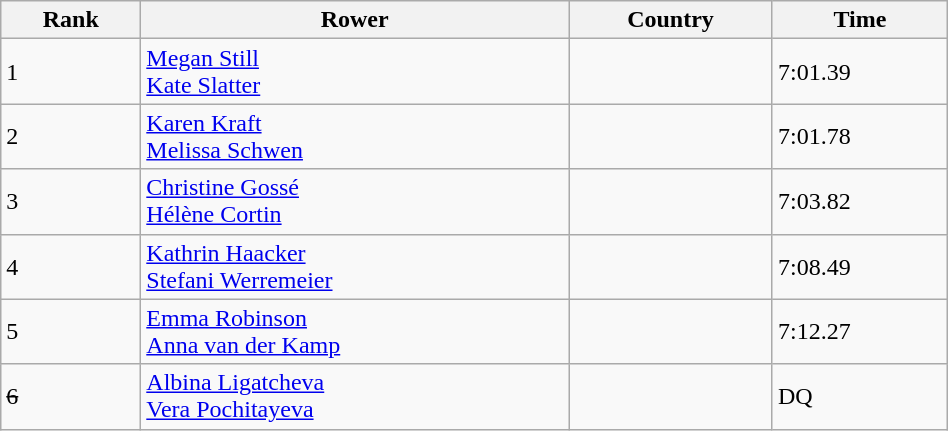<table class="wikitable sortable" width=50%>
<tr>
<th>Rank</th>
<th>Rower</th>
<th>Country</th>
<th>Time</th>
</tr>
<tr>
<td>1</td>
<td><a href='#'>Megan Still</a><br> <a href='#'>Kate Slatter</a></td>
<td></td>
<td>7:01.39</td>
</tr>
<tr>
<td>2</td>
<td><a href='#'>Karen Kraft</a><br><a href='#'>Melissa Schwen</a></td>
<td></td>
<td>7:01.78</td>
</tr>
<tr>
<td>3</td>
<td><a href='#'>Christine Gossé</a><br><a href='#'>Hélène Cortin</a></td>
<td></td>
<td>7:03.82</td>
</tr>
<tr>
<td>4</td>
<td><a href='#'>Kathrin Haacker</a><br><a href='#'>Stefani Werremeier</a></td>
<td></td>
<td>7:08.49</td>
</tr>
<tr>
<td>5</td>
<td><a href='#'>Emma Robinson</a><br><a href='#'>Anna van der Kamp</a></td>
<td></td>
<td>7:12.27</td>
</tr>
<tr>
<td><s>6</s></td>
<td><a href='#'>Albina Ligatcheva</a><br><a href='#'>Vera Pochitayeva</a></td>
<td></td>
<td>DQ</td>
</tr>
</table>
